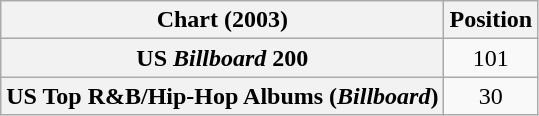<table class="wikitable plainrowheaders sortable" style="text-align:center;">
<tr>
<th>Chart (2003)</th>
<th>Position</th>
</tr>
<tr>
<th scope="row">US <em>Billboard</em> 200</th>
<td align="center">101</td>
</tr>
<tr>
<th scope="row">US Top R&B/Hip-Hop Albums (<em>Billboard</em>)</th>
<td align="center">30</td>
</tr>
</table>
